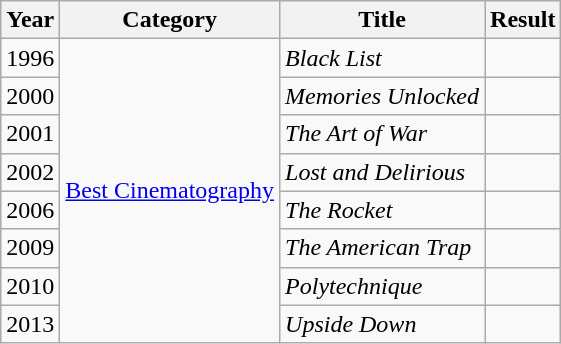<table class="wikitable">
<tr>
<th>Year</th>
<th>Category</th>
<th>Title</th>
<th>Result</th>
</tr>
<tr>
<td>1996</td>
<td rowspan=8><a href='#'>Best Cinematography</a></td>
<td><em>Black List</em></td>
<td></td>
</tr>
<tr>
<td>2000</td>
<td><em>Memories Unlocked</em></td>
<td></td>
</tr>
<tr>
<td>2001</td>
<td><em>The Art of War</em></td>
<td></td>
</tr>
<tr>
<td>2002</td>
<td><em>Lost and Delirious</em></td>
<td></td>
</tr>
<tr>
<td>2006</td>
<td><em>The Rocket</em></td>
<td></td>
</tr>
<tr>
<td>2009</td>
<td><em>The American Trap</em></td>
<td></td>
</tr>
<tr>
<td>2010</td>
<td><em>Polytechnique</em></td>
<td></td>
</tr>
<tr>
<td>2013</td>
<td><em>Upside Down</em></td>
<td></td>
</tr>
</table>
